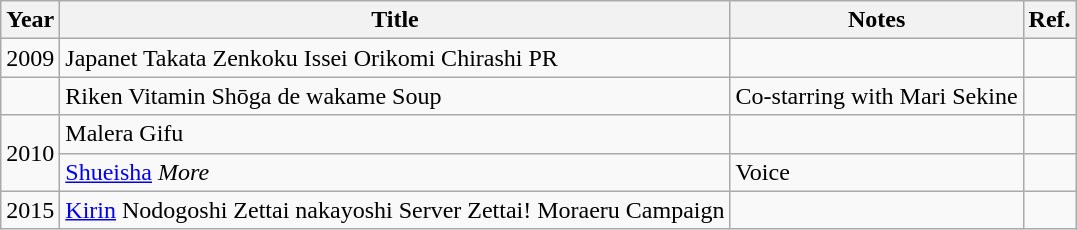<table class="wikitable">
<tr>
<th>Year</th>
<th>Title</th>
<th>Notes</th>
<th>Ref.</th>
</tr>
<tr>
<td>2009</td>
<td>Japanet Takata Zenkoku Issei Orikomi Chirashi PR</td>
<td></td>
<td></td>
</tr>
<tr>
<td></td>
<td>Riken Vitamin Shōga de wakame Soup</td>
<td>Co-starring with Mari Sekine</td>
<td></td>
</tr>
<tr>
<td rowspan="2">2010</td>
<td>Malera Gifu</td>
<td></td>
<td></td>
</tr>
<tr>
<td><a href='#'>Shueisha</a> <em>More</em></td>
<td>Voice</td>
<td></td>
</tr>
<tr>
<td>2015</td>
<td><a href='#'>Kirin</a> Nodogoshi Zettai nakayoshi Server Zettai! Moraeru Campaign</td>
<td></td>
<td></td>
</tr>
</table>
